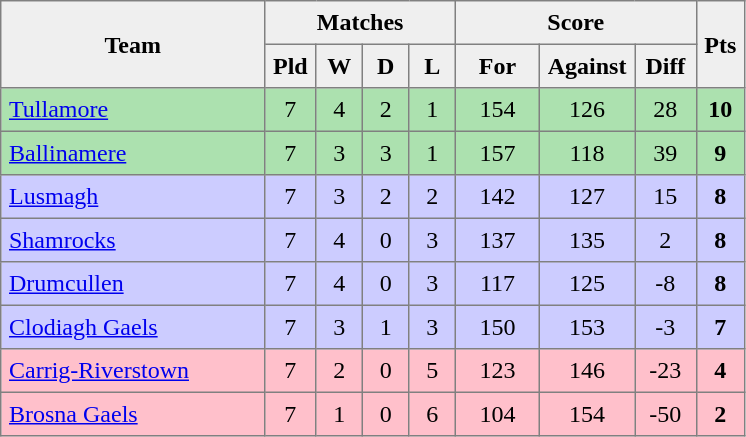<table style=border-collapse:collapse border=1 cellspacing=0 cellpadding=5>
<tr align=center bgcolor=#efefef>
<th rowspan=2 width=165>Team</th>
<th colspan=4>Matches</th>
<th colspan=3>Score</th>
<th rowspan=2width=20>Pts</th>
</tr>
<tr align=center bgcolor=#efefef>
<th width=20>Pld</th>
<th width=20>W</th>
<th width=20>D</th>
<th width=20>L</th>
<th width=45>For</th>
<th width=45>Against</th>
<th width=30>Diff</th>
</tr>
<tr align=center style="background:#ACE1AF;">
<td style="text-align:left;"><a href='#'>Tullamore</a></td>
<td>7</td>
<td>4</td>
<td>2</td>
<td>1</td>
<td>154</td>
<td>126</td>
<td>28</td>
<td><strong>10</strong></td>
</tr>
<tr align=center style="background:#ACE1AF;">
<td style="text-align:left;"><a href='#'>Ballinamere</a></td>
<td>7</td>
<td>3</td>
<td>3</td>
<td>1</td>
<td>157</td>
<td>118</td>
<td>39</td>
<td><strong>9</strong></td>
</tr>
<tr align=center style="background:#ccccff;">
<td style="text-align:left;"><a href='#'>Lusmagh</a></td>
<td>7</td>
<td>3</td>
<td>2</td>
<td>2</td>
<td>142</td>
<td>127</td>
<td>15</td>
<td><strong>8</strong></td>
</tr>
<tr align=center style="background:#ccccff;">
<td style="text-align:left;"><a href='#'>Shamrocks</a></td>
<td>7</td>
<td>4</td>
<td>0</td>
<td>3</td>
<td>137</td>
<td>135</td>
<td>2</td>
<td><strong>8</strong></td>
</tr>
<tr align=center style="background:#ccccff;">
<td style="text-align:left;"><a href='#'>Drumcullen</a></td>
<td>7</td>
<td>4</td>
<td>0</td>
<td>3</td>
<td>117</td>
<td>125</td>
<td>-8</td>
<td><strong>8</strong></td>
</tr>
<tr align=center style="background:#ccccff;">
<td style="text-align:left;"><a href='#'>Clodiagh Gaels</a></td>
<td>7</td>
<td>3</td>
<td>1</td>
<td>3</td>
<td>150</td>
<td>153</td>
<td>-3</td>
<td><strong>7</strong></td>
</tr>
<tr align=center style="background:#FFC0CB;">
<td style="text-align:left;"><a href='#'>Carrig-Riverstown</a></td>
<td>7</td>
<td>2</td>
<td>0</td>
<td>5</td>
<td>123</td>
<td>146</td>
<td>-23</td>
<td><strong>4</strong></td>
</tr>
<tr align=center style="background:#FFC0CB;">
<td style="text-align:left;"><a href='#'>Brosna Gaels</a></td>
<td>7</td>
<td>1</td>
<td>0</td>
<td>6</td>
<td>104</td>
<td>154</td>
<td>-50</td>
<td><strong>2</strong></td>
</tr>
</table>
